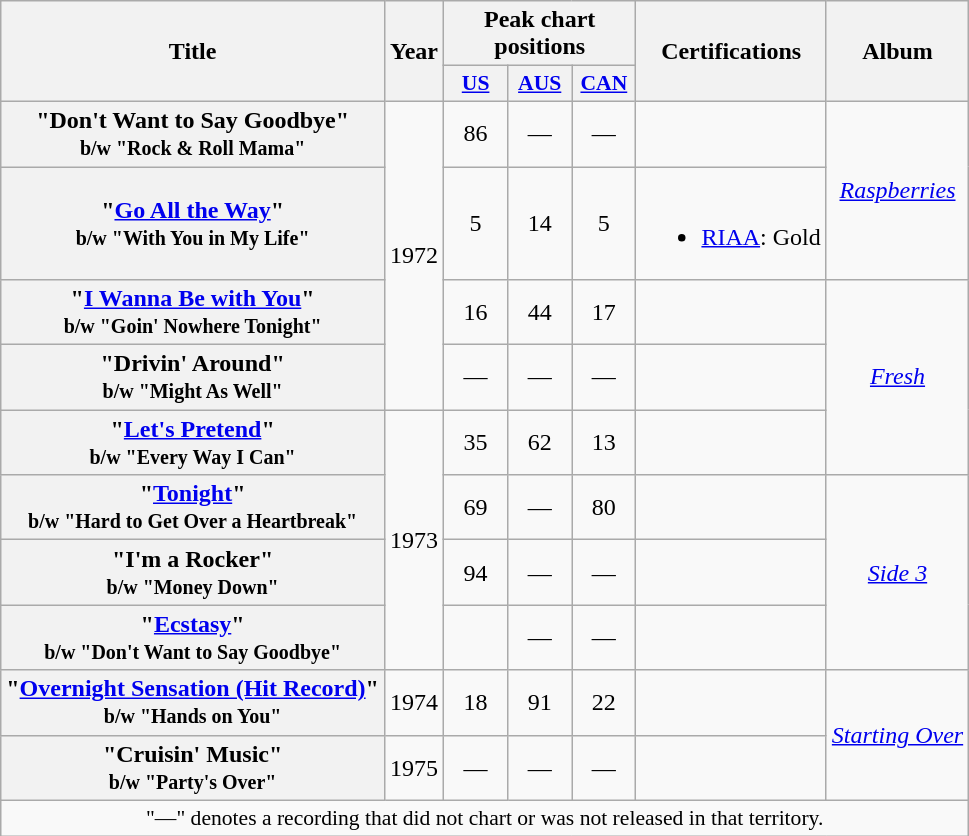<table class="wikitable plainrowheaders" style="text-align:center;">
<tr>
<th rowspan="2" scope="col">Title</th>
<th rowspan="2" scope="col">Year</th>
<th colspan="3" scope="col">Peak chart positions</th>
<th rowspan="2">Certifications</th>
<th rowspan="2">Album</th>
</tr>
<tr>
<th scope="col" style="width:2.5em;font-size:90%;"><a href='#'>US</a><br></th>
<th scope="col" style="width:2.5em;font-size:90%;"><a href='#'>AUS</a><br></th>
<th scope="col" style="width:2.5em;font-size:90%;"><a href='#'>CAN</a><br></th>
</tr>
<tr>
<th scope="row">"Don't Want to Say Goodbye"<br><small>b/w "Rock & Roll Mama"</small></th>
<td rowspan="4">1972</td>
<td>86</td>
<td>—</td>
<td>—</td>
<td></td>
<td rowspan="2"><em><a href='#'>Raspberries</a></em></td>
</tr>
<tr>
<th scope="row">"<a href='#'>Go All the Way</a>"<br><small>b/w "With You in My Life"</small></th>
<td>5</td>
<td>14</td>
<td>5</td>
<td><br><ul><li><a href='#'>RIAA</a>: Gold</li></ul></td>
</tr>
<tr>
<th scope="row">"<a href='#'>I Wanna Be with You</a>"<br><small>b/w "Goin' Nowhere Tonight"</small></th>
<td>16</td>
<td>44</td>
<td>17</td>
<td></td>
<td rowspan="3"><em><a href='#'>Fresh</a></em></td>
</tr>
<tr>
<th scope="row">"Drivin' Around"<br><small>b/w "Might As Well"</small></th>
<td>—</td>
<td>—</td>
<td>—</td>
<td></td>
</tr>
<tr>
<th scope="row">"<a href='#'>Let's Pretend</a>"<br><small>b/w "Every Way I Can"</small></th>
<td rowspan="4">1973</td>
<td>35</td>
<td>62</td>
<td>13</td>
<td></td>
</tr>
<tr>
<th scope="row">"<a href='#'>Tonight</a>"<br><small>b/w "Hard to Get Over a Heartbreak"</small></th>
<td>69</td>
<td>—</td>
<td>80</td>
<td></td>
<td rowspan="3"><em><a href='#'>Side 3</a></em></td>
</tr>
<tr>
<th scope="row">"I'm a Rocker"<br><small>b/w "Money Down"</small></th>
<td>94</td>
<td>—</td>
<td>—</td>
<td></td>
</tr>
<tr>
<th scope="row">"<a href='#'>Ecstasy</a>"<br><small>b/w "Don't Want to Say Goodbye"</small></th>
<td></td>
<td>—</td>
<td>—</td>
<td></td>
</tr>
<tr>
<th scope="row">"<a href='#'>Overnight Sensation (Hit Record)</a>"<br><small>b/w "Hands on You"</small></th>
<td>1974</td>
<td>18</td>
<td>91</td>
<td>22</td>
<td></td>
<td rowspan="2"><em><a href='#'>Starting Over</a></em></td>
</tr>
<tr>
<th scope="row">"Cruisin' Music"<br><small>b/w "Party's Over"</small></th>
<td>1975</td>
<td>—</td>
<td>—</td>
<td>—</td>
<td></td>
</tr>
<tr>
<td colspan="7" style="font-size:90%">"—" denotes a recording that did not chart or was not released in that territory.</td>
</tr>
</table>
